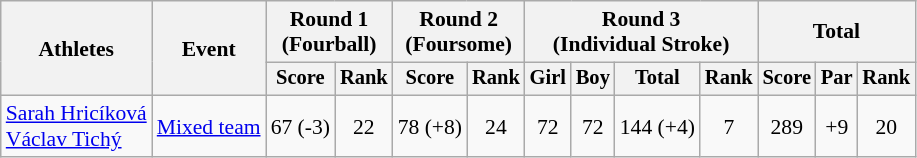<table class="wikitable" style="font-size:90%">
<tr>
<th rowspan="2">Athletes</th>
<th rowspan="2">Event</th>
<th colspan="2">Round 1<br>(Fourball)</th>
<th colspan="2">Round 2<br>(Foursome)</th>
<th colspan="4">Round 3<br>(Individual Stroke)</th>
<th colspan="3">Total</th>
</tr>
<tr style="font-size:95%">
<th>Score</th>
<th>Rank</th>
<th>Score</th>
<th>Rank</th>
<th>Girl</th>
<th>Boy</th>
<th>Total</th>
<th>Rank</th>
<th>Score</th>
<th>Par</th>
<th>Rank</th>
</tr>
<tr align=center>
<td align=left><a href='#'>Sarah Hricíková</a><br><a href='#'>Václav Tichý</a></td>
<td align=left><a href='#'>Mixed team</a></td>
<td>67 (-3)</td>
<td>22</td>
<td>78 (+8)</td>
<td>24</td>
<td>72</td>
<td>72</td>
<td>144 (+4)</td>
<td>7</td>
<td>289</td>
<td>+9</td>
<td>20</td>
</tr>
</table>
